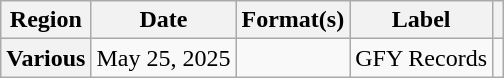<table class="wikitable plainrowheaders">
<tr>
<th scope="col">Region</th>
<th scope="col">Date</th>
<th scope="col">Format(s)</th>
<th scope="col">Label</th>
<th scope="col"></th>
</tr>
<tr>
<th scope="row">Various</th>
<td>May 25, 2025</td>
<td></td>
<td>GFY Records</td>
<td style="text-align:center;"></td>
</tr>
</table>
